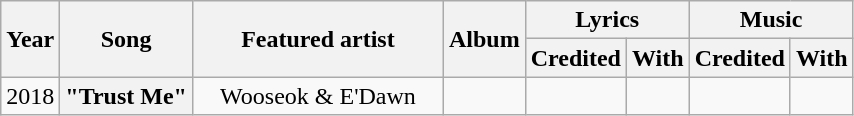<table class="wikitable" style="text-align:center;">
<tr>
<th rowspan="2">Year</th>
<th rowspan="2">Song</th>
<th rowspan="2"  style="width:10em;">Featured artist</th>
<th rowspan="2">Album</th>
<th colspan="2">Lyrics</th>
<th colspan="2">Music</th>
</tr>
<tr>
<th>Credited</th>
<th>With</th>
<th>Credited</th>
<th>With</th>
</tr>
<tr>
<td>2018</td>
<th>"Trust Me"</th>
<td>Wooseok & E'Dawn</td>
<td></td>
<td></td>
<td></td>
<td></td>
<td></td>
</tr>
</table>
